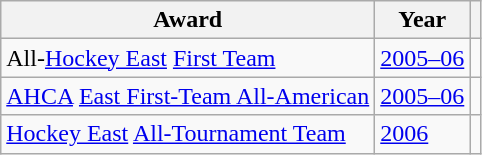<table class="wikitable">
<tr>
<th>Award</th>
<th>Year</th>
<th></th>
</tr>
<tr>
<td>All-<a href='#'>Hockey East</a> <a href='#'>First Team</a></td>
<td><a href='#'>2005–06</a></td>
<td></td>
</tr>
<tr>
<td><a href='#'>AHCA</a> <a href='#'>East First-Team All-American</a></td>
<td><a href='#'>2005–06</a></td>
<td></td>
</tr>
<tr>
<td><a href='#'>Hockey East</a> <a href='#'>All-Tournament Team</a></td>
<td><a href='#'>2006</a></td>
<td></td>
</tr>
</table>
